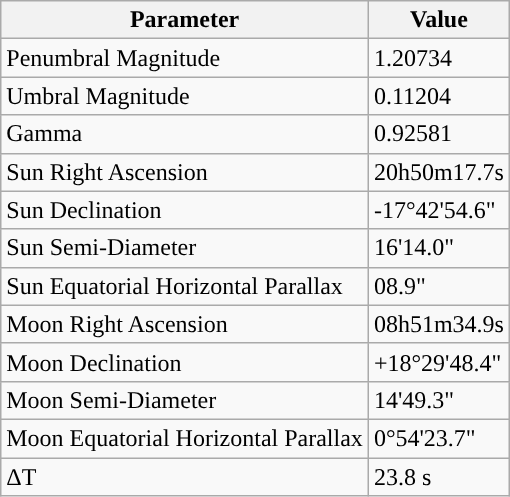<table class="wikitable">
<tr>
<th>Parameter</th>
<th>Value</th>
</tr>
<tr>
<td>Penumbral Magnitude</td>
<td>1.20734</td>
</tr>
<tr>
<td>Umbral Magnitude</td>
<td>0.11204</td>
</tr>
<tr>
<td>Gamma</td>
<td>0.92581</td>
</tr>
<tr>
<td>Sun Right Ascension</td>
<td>20h50m17.7s</td>
</tr>
<tr>
<td>Sun Declination</td>
<td>-17°42'54.6"</td>
</tr>
<tr>
<td>Sun Semi-Diameter</td>
<td>16'14.0"</td>
</tr>
<tr>
<td>Sun Equatorial Horizontal Parallax</td>
<td>08.9"</td>
</tr>
<tr>
<td>Moon Right Ascension</td>
<td>08h51m34.9s</td>
</tr>
<tr>
<td>Moon Declination</td>
<td>+18°29'48.4"</td>
</tr>
<tr>
<td>Moon Semi-Diameter</td>
<td>14'49.3"</td>
</tr>
<tr>
<td>Moon Equatorial Horizontal Parallax</td>
<td>0°54'23.7"</td>
</tr>
<tr>
<td>ΔT</td>
<td>23.8 s</td>
</tr>
</table>
